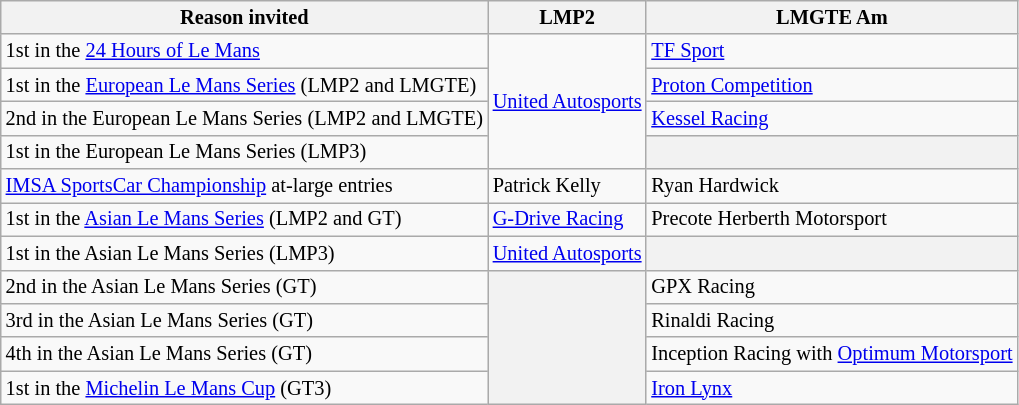<table class="wikitable" style="font-size: 85%;">
<tr>
<th scope="col">Reason invited</th>
<th scope="col">LMP2</th>
<th scope="col">LMGTE Am</th>
</tr>
<tr>
<td>1st in the <a href='#'>24 Hours of Le Mans</a></td>
<td rowspan="4"> <a href='#'>United Autosports</a></td>
<td> <a href='#'>TF Sport</a></td>
</tr>
<tr>
<td>1st in the <a href='#'>European Le Mans Series</a> (LMP2 and LMGTE)</td>
<td> <a href='#'>Proton Competition</a></td>
</tr>
<tr>
<td>2nd in the European Le Mans Series (LMP2 and LMGTE)</td>
<td> <a href='#'>Kessel Racing</a></td>
</tr>
<tr>
<td>1st in the European Le Mans Series (LMP3)</td>
<th rowspan="1"></th>
</tr>
<tr>
<td><a href='#'>IMSA SportsCar Championship</a> at-large entries</td>
<td> Patrick Kelly</td>
<td> Ryan Hardwick</td>
</tr>
<tr>
<td>1st in the <a href='#'>Asian Le Mans Series</a> (LMP2 and GT)</td>
<td rowspan="1"> <a href='#'>G-Drive Racing</a></td>
<td colspan="1"> Precote Herberth Motorsport</td>
</tr>
<tr>
<td>1st in the Asian Le Mans Series (LMP3)</td>
<td colspan="1"> <a href='#'>United Autosports</a></td>
<th rowspan="1"></th>
</tr>
<tr>
<td>2nd in the Asian Le Mans Series (GT)</td>
<th rowspan="4"></th>
<td colspan="1"> GPX Racing</td>
</tr>
<tr>
<td>3rd in the Asian Le Mans Series (GT)</td>
<td colspan="1"> Rinaldi Racing</td>
</tr>
<tr>
<td>4th in the Asian Le Mans Series (GT)</td>
<td colspan="1"> Inception Racing with <a href='#'>Optimum Motorsport</a></td>
</tr>
<tr>
<td>1st in the <a href='#'>Michelin Le Mans Cup</a> (GT3)</td>
<td colspan="1"> <a href='#'>Iron Lynx</a></td>
</tr>
</table>
